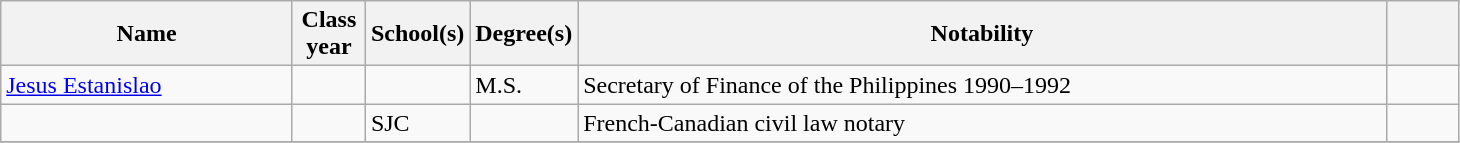<table class="wikitable sortable" style="width:77%">
<tr>
<th style="width:20%;">Name</th>
<th style="width:5%;">Class year</th>
<th style="width:5%;">School(s)</th>
<th style="width:5%;">Degree(s)</th>
<th style="width:*;" class="unsortable">Notability</th>
<th style="width:5%;" class="unsortable"></th>
</tr>
<tr>
<td><a href='#'>Jesus Estanislao</a></td>
<td></td>
<td></td>
<td>M.S.</td>
<td>Secretary of Finance of the Philippines 1990–1992</td>
<td></td>
</tr>
<tr>
<td></td>
<td></td>
<td>SJC</td>
<td></td>
<td>French-Canadian civil law notary</td>
<td style=text-align:center></td>
</tr>
<tr>
</tr>
</table>
